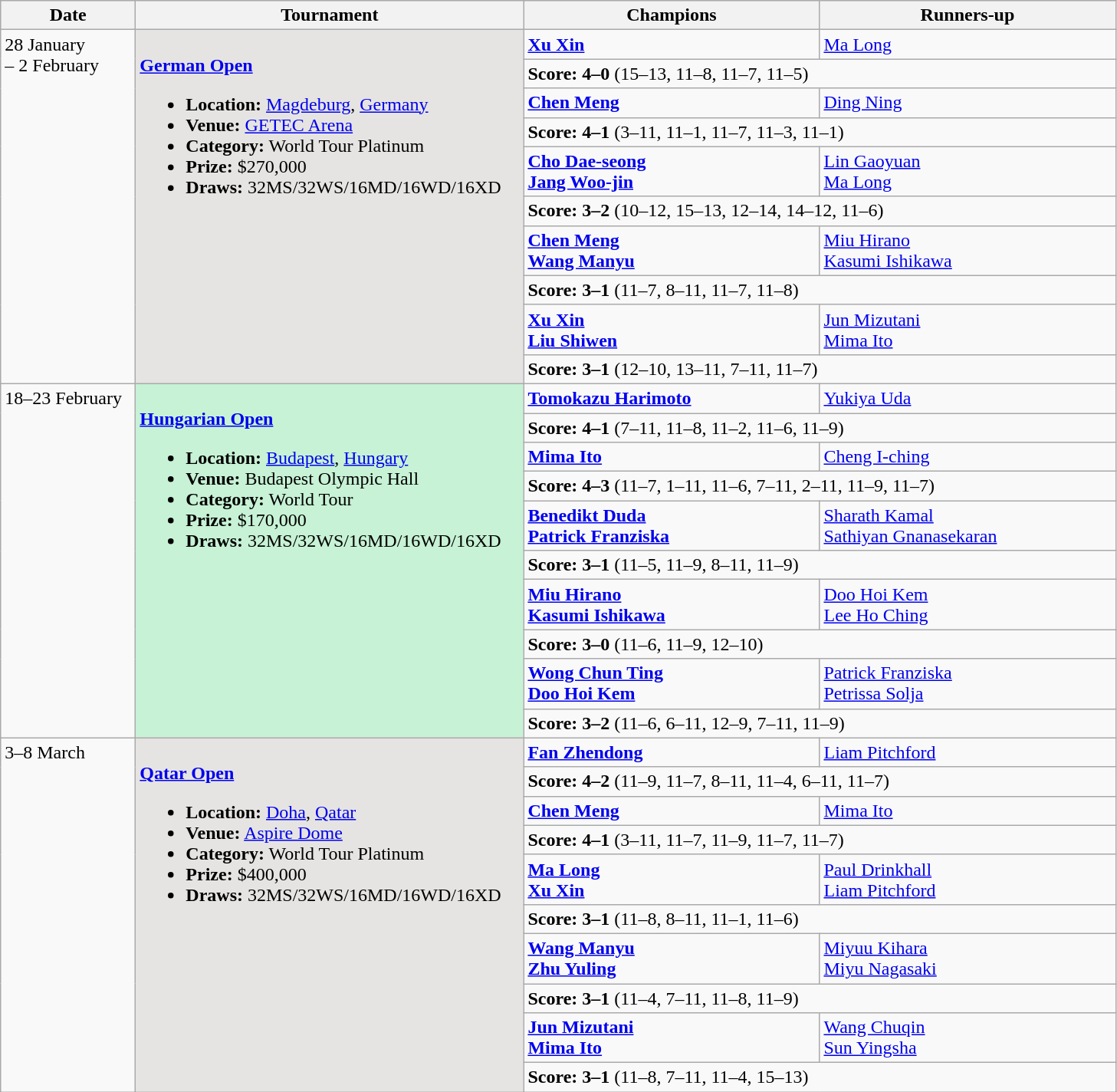<table class=wikitable style=font-size:100%>
<tr>
<th width=110>Date</th>
<th width=330>Tournament</th>
<th width=250>Champions</th>
<th width=250>Runners-up</th>
</tr>
<tr valign=top>
<td rowspan=10>28 January <br>– 2 February</td>
<td style="background:#e5e4e2;" rowspan="10"><br><strong><a href='#'>German Open</a></strong><ul><li><strong>Location:</strong> <a href='#'>Magdeburg</a>, <a href='#'>Germany</a></li><li><strong>Venue:</strong> <a href='#'>GETEC Arena</a></li><li><strong>Category:</strong> World Tour Platinum</li><li><strong>Prize:</strong> $270,000</li><li><strong>Draws:</strong> 32MS/32WS/16MD/16WD/16XD</li></ul></td>
<td><strong> <a href='#'>Xu Xin</a></strong></td>
<td> <a href='#'>Ma Long</a></td>
</tr>
<tr>
<td colspan=2><strong>Score: 4–0</strong> (15–13, 11–8, 11–7, 11–5)</td>
</tr>
<tr valign=top>
<td><strong> <a href='#'>Chen Meng</a></strong></td>
<td> <a href='#'>Ding Ning</a></td>
</tr>
<tr>
<td colspan=2><strong>Score: 4–1</strong> (3–11, 11–1, 11–7, 11–3, 11–1)</td>
</tr>
<tr valign=top>
<td><strong> <a href='#'>Cho Dae-seong</a><br> <a href='#'>Jang Woo-jin</a></strong></td>
<td> <a href='#'>Lin Gaoyuan</a><br> <a href='#'>Ma Long</a></td>
</tr>
<tr>
<td colspan=2><strong>Score: 3–2</strong> (10–12, 15–13, 12–14, 14–12, 11–6)</td>
</tr>
<tr valign=top>
<td><strong> <a href='#'>Chen Meng</a><br> <a href='#'>Wang Manyu</a></strong></td>
<td> <a href='#'>Miu Hirano</a><br> <a href='#'>Kasumi Ishikawa</a></td>
</tr>
<tr>
<td colspan=2><strong>Score: 3–1</strong> (11–7, 8–11, 11–7, 11–8)</td>
</tr>
<tr valign=top>
<td><strong> <a href='#'>Xu Xin</a><br> <a href='#'>Liu Shiwen</a></strong></td>
<td> <a href='#'>Jun Mizutani</a><br> <a href='#'>Mima Ito</a></td>
</tr>
<tr>
<td colspan=2><strong>Score: 3–1</strong> (12–10, 13–11, 7–11, 11–7)</td>
</tr>
<tr valign=top>
<td rowspan=10>18–23 February</td>
<td style="background:#c7f2d5;" rowspan="10"><br><strong><a href='#'>Hungarian Open</a></strong><ul><li><strong>Location:</strong> <a href='#'>Budapest</a>, <a href='#'>Hungary</a></li><li><strong>Venue:</strong> Budapest Olympic Hall</li><li><strong>Category:</strong> World Tour</li><li><strong>Prize:</strong> $170,000</li><li><strong>Draws:</strong> 32MS/32WS/16MD/16WD/16XD</li></ul></td>
<td><strong> <a href='#'>Tomokazu Harimoto</a></strong></td>
<td> <a href='#'>Yukiya Uda</a></td>
</tr>
<tr>
<td colspan=2><strong>Score: 4–1</strong> (7–11, 11–8, 11–2, 11–6, 11–9)</td>
</tr>
<tr valign=top>
<td><strong> <a href='#'>Mima Ito</a></strong></td>
<td> <a href='#'>Cheng I-ching</a></td>
</tr>
<tr>
<td colspan=2><strong>Score: 4–3</strong> (11–7, 1–11, 11–6, 7–11, 2–11, 11–9, 11–7)</td>
</tr>
<tr valign=top>
<td><strong> <a href='#'>Benedikt Duda</a><br> <a href='#'>Patrick Franziska</a></strong></td>
<td> <a href='#'>Sharath Kamal</a><br> <a href='#'>Sathiyan Gnanasekaran</a></td>
</tr>
<tr>
<td colspan=2><strong>Score: 3–1</strong> (11–5, 11–9, 8–11, 11–9)</td>
</tr>
<tr valign=top>
<td><strong> <a href='#'>Miu Hirano</a><br> <a href='#'>Kasumi Ishikawa</a></strong></td>
<td> <a href='#'>Doo Hoi Kem</a><br> <a href='#'>Lee Ho Ching</a></td>
</tr>
<tr>
<td colspan=2><strong>Score: 3–0</strong> (11–6, 11–9, 12–10)</td>
</tr>
<tr valign=top>
<td><strong> <a href='#'>Wong Chun Ting</a><br> <a href='#'>Doo Hoi Kem</a></strong></td>
<td> <a href='#'>Patrick Franziska</a><br> <a href='#'>Petrissa Solja</a></td>
</tr>
<tr>
<td colspan=2><strong>Score: 3–2</strong> (11–6, 6–11, 12–9, 7–11, 11–9)</td>
</tr>
<tr valign=top>
<td rowspan=10>3–8 March</td>
<td style="background:#e5e4e2;" rowspan="10"><br><strong><a href='#'>Qatar Open</a></strong><ul><li><strong>Location:</strong> <a href='#'>Doha</a>, <a href='#'>Qatar</a></li><li><strong>Venue:</strong> <a href='#'>Aspire Dome</a></li><li><strong>Category:</strong> World Tour Platinum</li><li><strong>Prize:</strong> $400,000</li><li><strong>Draws:</strong> 32MS/32WS/16MD/16WD/16XD</li></ul></td>
<td><strong> <a href='#'>Fan Zhendong</a></strong></td>
<td> <a href='#'>Liam Pitchford</a></td>
</tr>
<tr>
<td colspan=2><strong>Score: 4–2</strong> (11–9, 11–7, 8–11, 11–4, 6–11, 11–7)</td>
</tr>
<tr valign=top>
<td><strong> <a href='#'>Chen Meng</a></strong></td>
<td> <a href='#'>Mima Ito</a></td>
</tr>
<tr>
<td colspan=2><strong>Score: 4–1</strong> (3–11, 11–7, 11–9, 11–7, 11–7)</td>
</tr>
<tr valign=top>
<td><strong> <a href='#'>Ma Long</a><br> <a href='#'>Xu Xin</a></strong></td>
<td> <a href='#'>Paul Drinkhall</a><br> <a href='#'>Liam Pitchford</a></td>
</tr>
<tr>
<td colspan=2><strong>Score: 3–1</strong> (11–8, 8–11, 11–1, 11–6)</td>
</tr>
<tr valign=top>
<td><strong> <a href='#'>Wang Manyu</a><br> <a href='#'>Zhu Yuling</a></strong></td>
<td> <a href='#'>Miyuu Kihara</a><br> <a href='#'>Miyu Nagasaki</a></td>
</tr>
<tr>
<td colspan=2><strong>Score: 3–1</strong> (11–4, 7–11, 11–8, 11–9)</td>
</tr>
<tr valign=top>
<td><strong> <a href='#'>Jun Mizutani</a><br> <a href='#'>Mima Ito</a></strong></td>
<td> <a href='#'>Wang Chuqin</a><br> <a href='#'>Sun Yingsha</a></td>
</tr>
<tr>
<td colspan=2><strong>Score: 3–1</strong> (11–8, 7–11, 11–4, 15–13)</td>
</tr>
</table>
